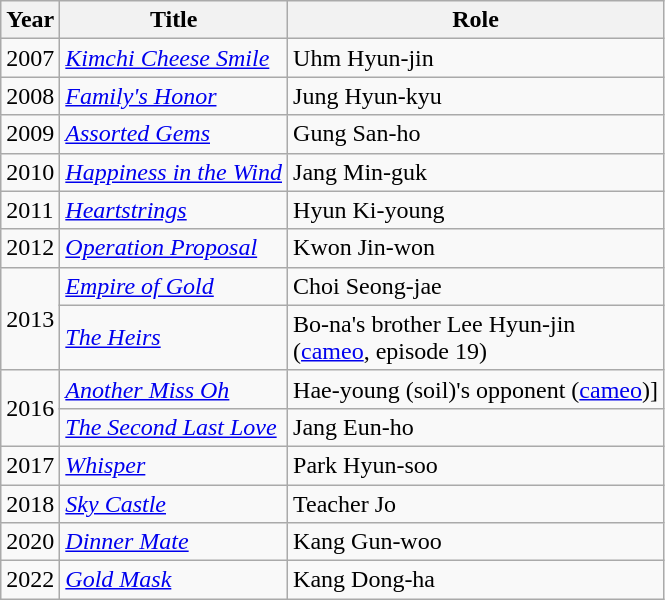<table class="wikitable">
<tr>
<th>Year</th>
<th>Title</th>
<th>Role</th>
</tr>
<tr>
<td>2007</td>
<td><em><a href='#'>Kimchi Cheese Smile</a></em></td>
<td>Uhm Hyun-jin</td>
</tr>
<tr>
<td>2008</td>
<td><em><a href='#'>Family's Honor</a></em></td>
<td>Jung Hyun-kyu</td>
</tr>
<tr>
<td>2009</td>
<td><em><a href='#'>Assorted Gems</a></em></td>
<td>Gung San-ho</td>
</tr>
<tr>
<td>2010</td>
<td><em><a href='#'>Happiness in the Wind</a></em></td>
<td>Jang Min-guk</td>
</tr>
<tr>
<td>2011</td>
<td><em><a href='#'>Heartstrings</a></em></td>
<td>Hyun Ki-young</td>
</tr>
<tr>
<td>2012</td>
<td><em><a href='#'>Operation Proposal</a></em></td>
<td>Kwon Jin-won</td>
</tr>
<tr>
<td rowspan=2>2013</td>
<td><em><a href='#'>Empire of Gold</a></em></td>
<td>Choi Seong-jae</td>
</tr>
<tr>
<td><em><a href='#'>The Heirs</a></em></td>
<td>Bo-na's brother Lee Hyun-jin <br> (<a href='#'>cameo</a>, episode 19)</td>
</tr>
<tr>
<td rowspan=2>2016</td>
<td><em><a href='#'>Another Miss Oh</a></em></td>
<td>Hae-young (soil)'s opponent (<a href='#'>cameo</a>)]</td>
</tr>
<tr>
<td><em><a href='#'>The Second Last Love</a></em></td>
<td>Jang Eun-ho</td>
</tr>
<tr>
<td>2017</td>
<td><a href='#'><em>Whisper</em></a></td>
<td>Park Hyun-soo</td>
</tr>
<tr>
<td>2018</td>
<td><em><a href='#'>Sky Castle</a></em></td>
<td>Teacher Jo</td>
</tr>
<tr>
<td>2020</td>
<td><em><a href='#'>Dinner Mate</a></em></td>
<td>Kang Gun-woo</td>
</tr>
<tr>
<td>2022</td>
<td><em><a href='#'>Gold Mask</a></em></td>
<td>Kang Dong-ha</td>
</tr>
</table>
